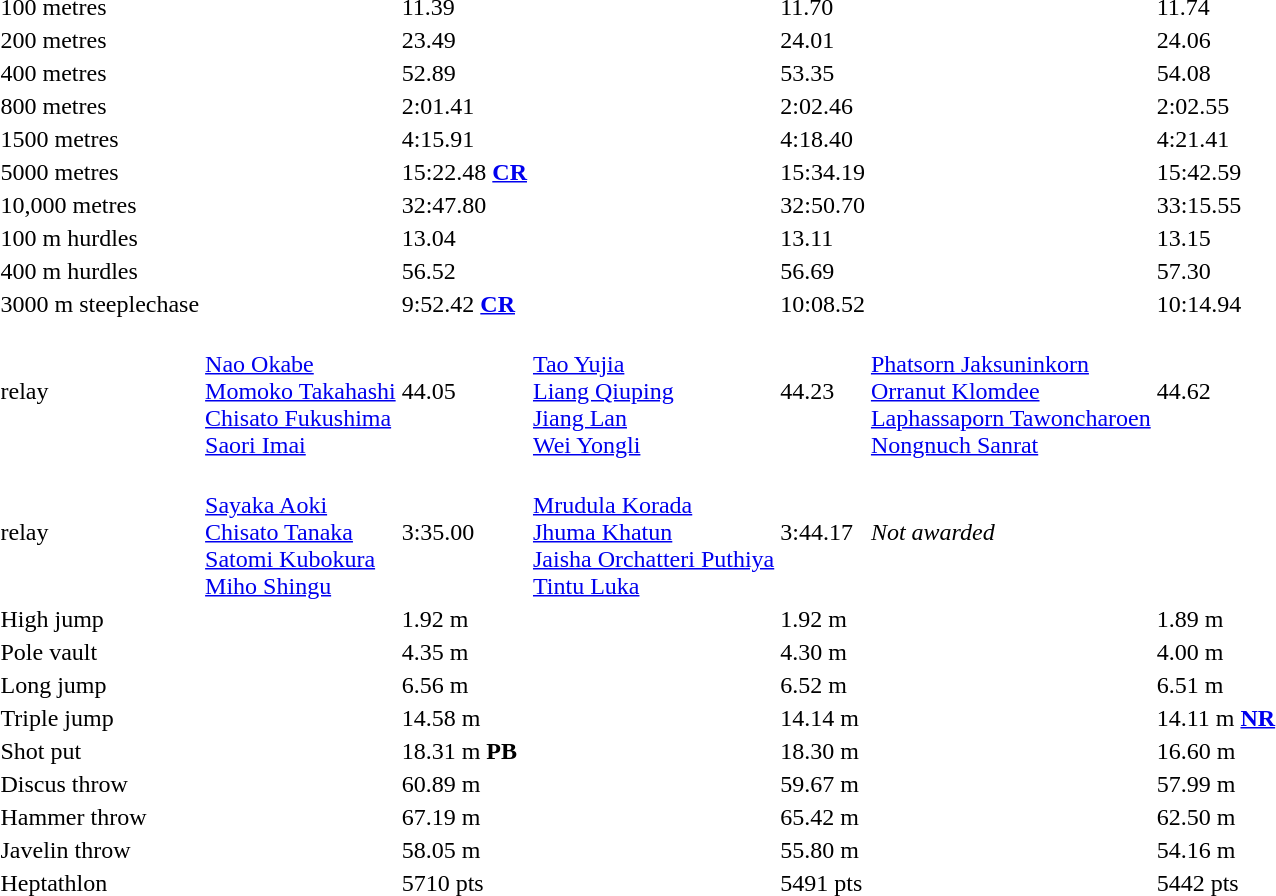<table>
<tr>
<td>100 metres<br></td>
<td></td>
<td>11.39</td>
<td></td>
<td>11.70</td>
<td></td>
<td>11.74</td>
</tr>
<tr>
<td>200 metres<br></td>
<td></td>
<td>23.49</td>
<td></td>
<td>24.01</td>
<td></td>
<td>24.06</td>
</tr>
<tr>
<td>400 metres<br></td>
<td></td>
<td>52.89</td>
<td></td>
<td>53.35</td>
<td></td>
<td>54.08</td>
</tr>
<tr>
<td>800 metres<br></td>
<td></td>
<td>2:01.41</td>
<td></td>
<td>2:02.46</td>
<td></td>
<td>2:02.55</td>
</tr>
<tr>
<td>1500 metres<br></td>
<td></td>
<td>4:15.91</td>
<td></td>
<td>4:18.40</td>
<td></td>
<td>4:21.41</td>
</tr>
<tr>
<td>5000 metres<br></td>
<td></td>
<td>15:22.48 <strong><a href='#'>CR</a></strong></td>
<td></td>
<td>15:34.19</td>
<td></td>
<td>15:42.59</td>
</tr>
<tr>
<td>10,000 metres<br></td>
<td></td>
<td>32:47.80</td>
<td></td>
<td>32:50.70</td>
<td></td>
<td>33:15.55</td>
</tr>
<tr>
<td>100 m hurdles<br></td>
<td></td>
<td>13.04</td>
<td></td>
<td>13.11</td>
<td></td>
<td>13.15</td>
</tr>
<tr>
<td>400 m hurdles<br></td>
<td></td>
<td>56.52</td>
<td></td>
<td>56.69</td>
<td></td>
<td>57.30</td>
</tr>
<tr>
<td>3000 m steeplechase<br></td>
<td></td>
<td>9:52.42 <strong><a href='#'>CR</a></strong></td>
<td></td>
<td>10:08.52</td>
<td></td>
<td>10:14.94</td>
</tr>
<tr>
<td> relay<br></td>
<td><em></em><br><a href='#'>Nao Okabe</a><br><a href='#'>Momoko Takahashi</a><br><a href='#'>Chisato Fukushima</a><br><a href='#'>Saori Imai</a></td>
<td>44.05</td>
<td><em></em><br><a href='#'>Tao Yujia</a><br><a href='#'>Liang Qiuping</a><br><a href='#'>Jiang Lan</a><br><a href='#'>Wei Yongli</a></td>
<td>44.23</td>
<td><em></em><br><a href='#'>Phatsorn Jaksuninkorn</a><br><a href='#'>Orranut Klomdee</a><br><a href='#'>Laphassaporn Tawoncharoen</a><br><a href='#'>Nongnuch Sanrat</a></td>
<td>44.62</td>
</tr>
<tr>
<td> relay<br> </td>
<td><em></em><br><a href='#'>Sayaka Aoki</a><br><a href='#'>Chisato Tanaka</a><br><a href='#'>Satomi Kubokura</a><br><a href='#'>Miho Shingu</a></td>
<td>3:35.00</td>
<td><em></em><br><a href='#'>Mrudula Korada</a><br><a href='#'>Jhuma Khatun</a><br><a href='#'>Jaisha Orchatteri Puthiya</a><br><a href='#'>Tintu Luka</a></td>
<td>3:44.17</td>
<td><em>Not awarded</em></td>
</tr>
<tr>
<td>High jump<br></td>
<td></td>
<td>1.92 m</td>
<td></td>
<td>1.92 m</td>
<td></td>
<td>1.89 m</td>
</tr>
<tr>
<td>Pole vault<br></td>
<td></td>
<td>4.35 m</td>
<td></td>
<td>4.30 m</td>
<td></td>
<td>4.00 m</td>
</tr>
<tr>
<td>Long jump<br></td>
<td></td>
<td>6.56 m</td>
<td></td>
<td>6.52 m</td>
<td></td>
<td>6.51 m</td>
</tr>
<tr>
<td>Triple jump<br></td>
<td></td>
<td>14.58 m</td>
<td></td>
<td>14.14 m</td>
<td></td>
<td>14.11 m <strong><a href='#'>NR</a></strong></td>
</tr>
<tr>
<td>Shot put<br></td>
<td></td>
<td>18.31 m <strong>PB</strong></td>
<td></td>
<td>18.30 m</td>
<td></td>
<td>16.60 m</td>
</tr>
<tr>
<td>Discus throw<br></td>
<td></td>
<td>60.89 m</td>
<td></td>
<td>59.67 m</td>
<td></td>
<td>57.99 m</td>
</tr>
<tr>
<td>Hammer throw<br></td>
<td></td>
<td>67.19 m</td>
<td></td>
<td>65.42 m</td>
<td></td>
<td>62.50 m</td>
</tr>
<tr>
<td>Javelin throw<br></td>
<td></td>
<td>58.05 m</td>
<td></td>
<td>55.80 m</td>
<td></td>
<td>54.16 m</td>
</tr>
<tr>
<td>Heptathlon<br></td>
<td></td>
<td>5710 pts</td>
<td></td>
<td>5491 pts</td>
<td></td>
<td>5442 pts</td>
</tr>
</table>
